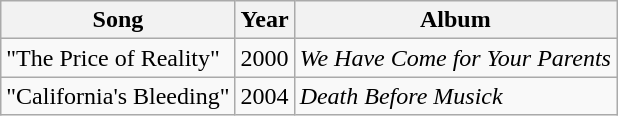<table class="wikitable">
<tr>
<th>Song</th>
<th>Year</th>
<th>Album</th>
</tr>
<tr>
<td>"The Price of Reality"</td>
<td>2000</td>
<td><em>We Have Come for Your Parents</em></td>
</tr>
<tr>
<td>"California's Bleeding"</td>
<td>2004</td>
<td><em>Death Before Musick</em></td>
</tr>
</table>
